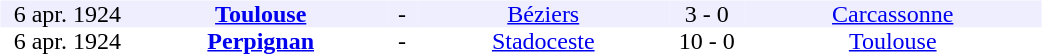<table table width=700>
<tr>
<td width=700 valign=top><br><table border=0 cellspacing=0 cellpadding=0 style=font-size: 100%; border-collapse: collapse; width=100%>
<tr align=center bgcolor=#EEEEFF>
<td width=90>6 apr. 1924</td>
<td width=170><strong><a href='#'>Toulouse</a></strong></td>
<td width=20>-</td>
<td width=170><a href='#'>Béziers</a></td>
<td width=50>3 - 0</td>
<td width=200><a href='#'>Carcassonne</a></td>
</tr>
<tr align=center bgcolor=#FFFFFF>
<td width=90>6 apr. 1924</td>
<td width=170><strong><a href='#'>Perpignan</a></strong></td>
<td width=20>-</td>
<td width=170><a href='#'>Stadoceste</a></td>
<td width=50>10 - 0</td>
<td width=200><a href='#'>Toulouse</a></td>
</tr>
</table>
</td>
</tr>
</table>
